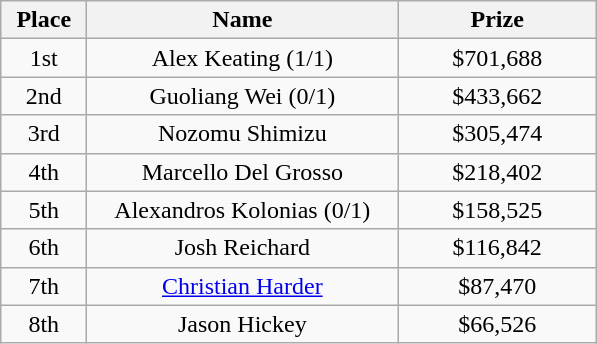<table class="wikitable">
<tr>
<th width="50">Place</th>
<th width="200">Name</th>
<th width="125">Prize</th>
</tr>
<tr>
<td align = "center">1st</td>
<td align = "center"> Alex Keating (1/1)</td>
<td align = "center">$701,688</td>
</tr>
<tr>
<td align = "center">2nd</td>
<td align = "center"> Guoliang Wei (0/1)</td>
<td align = "center">$433,662</td>
</tr>
<tr>
<td align = "center">3rd</td>
<td align = "center"> Nozomu Shimizu</td>
<td align = "center">$305,474</td>
</tr>
<tr>
<td align = "center">4th</td>
<td align = "center"> Marcello Del Grosso</td>
<td align = "center">$218,402</td>
</tr>
<tr>
<td align = "center">5th</td>
<td align = "center"> Alexandros Kolonias (0/1)</td>
<td align = "center">$158,525</td>
</tr>
<tr>
<td align = "center">6th</td>
<td align = "center"> Josh Reichard</td>
<td align = "center">$116,842</td>
</tr>
<tr>
<td align = "center">7th</td>
<td align = "center"> <a href='#'>Christian Harder</a></td>
<td align = "center">$87,470</td>
</tr>
<tr>
<td align = "center">8th</td>
<td align = "center"> Jason Hickey</td>
<td align = "center">$66,526</td>
</tr>
</table>
